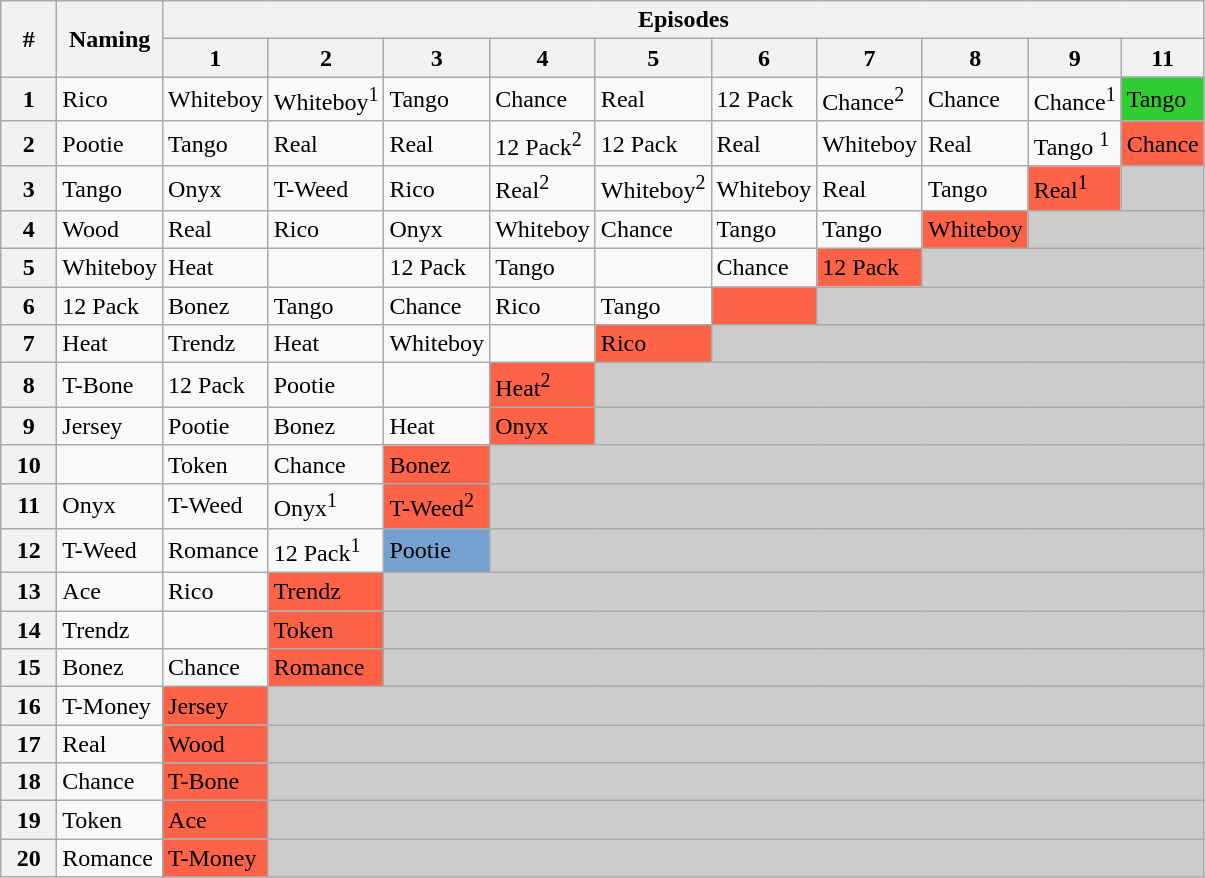<table class="wikitable">
<tr>
<th width="30" rowspan=2>#</th>
<th rowspan=2>Naming</th>
<th colspan=10>Episodes</th>
</tr>
<tr>
<th>1</th>
<th>2</th>
<th>3</th>
<th>4</th>
<th>5</th>
<th>6</th>
<th>7</th>
<th>8</th>
<th>9</th>
<th>11</th>
</tr>
<tr>
<th>1</th>
<td>Rico</td>
<td>Whiteboy</td>
<td>Whiteboy<sup>1</sup></td>
<td>Tango</td>
<td>Chance</td>
<td>Real</td>
<td>12 Pack</td>
<td>Chance<sup>2</sup></td>
<td>Chance</td>
<td>Chance<sup>1</sup></td>
<td bgcolor="limegreen">Tango</td>
</tr>
<tr>
<th>2</th>
<td>Pootie</td>
<td>Tango</td>
<td>Real</td>
<td>Real</td>
<td>12 Pack<sup>2</sup></td>
<td>12 Pack</td>
<td>Real</td>
<td>Whiteboy</td>
<td>Real</td>
<td>Tango <sup>1</sup></td>
<td bgcolor="tomato">Chance</td>
</tr>
<tr>
<th>3</th>
<td>Tango</td>
<td>Onyx</td>
<td>T-Weed</td>
<td>Rico</td>
<td>Real<sup>2</sup></td>
<td>Whiteboy<sup>2</sup></td>
<td>Whiteboy</td>
<td>Real</td>
<td>Tango</td>
<td bgcolor="tomato">Real<sup>1</sup></td>
<td bgcolor="#CCCCCC"></td>
</tr>
<tr>
<th>4</th>
<td>Wood</td>
<td>Real</td>
<td>Rico</td>
<td>Onyx</td>
<td>Whiteboy</td>
<td>Chance</td>
<td>Tango</td>
<td>Tango</td>
<td bgcolor="tomato">Whiteboy</td>
<td bgcolor="#CCCCCC" colspan=2></td>
</tr>
<tr>
<th>5</th>
<td>Whiteboy</td>
<td>Heat</td>
<td></td>
<td>12 Pack</td>
<td>Tango</td>
<td></td>
<td>Chance</td>
<td bgcolor="tomato">12 Pack</td>
<td bgcolor="#CCCCCC" colspan=3></td>
</tr>
<tr>
<th>6</th>
<td>12 Pack</td>
<td>Bonez</td>
<td>Tango</td>
<td>Chance</td>
<td>Rico</td>
<td>Tango</td>
<td bgcolor="tomato"></td>
<td bgcolor="#CCCCCC" colspan=4></td>
</tr>
<tr>
<th>7</th>
<td>Heat</td>
<td>Trendz</td>
<td>Heat</td>
<td>Whiteboy</td>
<td></td>
<td bgcolor="tomato">Rico</td>
<td bgcolor="#CCCCCC" colspan=5></td>
</tr>
<tr>
<th>8</th>
<td>T-Bone</td>
<td>12 Pack</td>
<td>Pootie</td>
<td></td>
<td bgcolor="tomato">Heat<sup>2</sup></td>
<td bgcolor="#CCCCCC" colspan=6></td>
</tr>
<tr>
<th>9</th>
<td>Jersey</td>
<td>Pootie</td>
<td>Bonez</td>
<td>Heat</td>
<td bgcolor="tomato">Onyx</td>
<td bgcolor="#CCCCCC" colspan=6></td>
</tr>
<tr>
<th>10</th>
<td></td>
<td>Token</td>
<td>Chance</td>
<td bgcolor="tomato">Bonez</td>
<td bgcolor="#CCCCCC" colspan=7></td>
</tr>
<tr>
<th>11</th>
<td>Onyx</td>
<td>T-Weed</td>
<td>Onyx<sup>1</sup></td>
<td bgcolor="tomato">T-Weed<sup>2</sup></td>
<td bgcolor="#CCCCCC" colspan=7></td>
</tr>
<tr>
<th>12</th>
<td>T-Weed</td>
<td>Romance</td>
<td>12 Pack<sup>1</sup></td>
<td bgcolor="#75A1D0">Pootie</td>
<td bgcolor="#CCCCCC" colspan=7></td>
</tr>
<tr>
<th>13</th>
<td>Ace</td>
<td>Rico</td>
<td bgcolor="tomato">Trendz</td>
<td bgcolor="#CCCCCC" colspan=8></td>
</tr>
<tr>
<th>14</th>
<td>Trendz</td>
<td></td>
<td bgcolor="tomato">Token</td>
<td bgcolor="#CCCCCC" colspan=8></td>
</tr>
<tr>
<th>15</th>
<td>Bonez</td>
<td>Chance</td>
<td bgcolor="tomato">Romance</td>
<td bgcolor="#CCCCCC" colspan=8></td>
</tr>
<tr>
<th>16</th>
<td>T-Money</td>
<td bgcolor="tomato">Jersey</td>
<td bgcolor="#CCCCCC" colspan=9></td>
</tr>
<tr>
<th>17</th>
<td>Real</td>
<td bgcolor="tomato">Wood</td>
<td bgcolor="#CCCCCC" colspan=9></td>
</tr>
<tr>
<th>18</th>
<td>Chance</td>
<td bgcolor="tomato">T-Bone</td>
<td bgcolor="#CCCCCC" colspan=9></td>
</tr>
<tr>
<th>19</th>
<td>Token</td>
<td bgcolor="tomato">Ace</td>
<td bgcolor="#CCCCCC" colspan=9></td>
</tr>
<tr>
<th>20</th>
<td>Romance</td>
<td bgcolor="tomato">T-Money</td>
<td bgcolor="#CCCCCC" colspan=9></td>
</tr>
</table>
